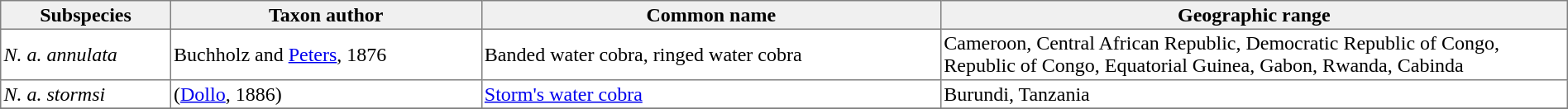<table cellspacing=0 cellpadding=2 border=1 style="border-collapse: collapse;">
<tr>
<th bgcolor="#f0f0f0">Subspecies</th>
<th bgcolor="#f0f0f0">Taxon author</th>
<th bgcolor="#f0f0f0">Common name</th>
<th bgcolor="#f0f0f0">Geographic range</th>
</tr>
<tr>
<td><em>N. a. annulata</em></td>
<td>Buchholz and <a href='#'>Peters</a>, 1876</td>
<td>Banded water cobra, ringed water cobra</td>
<td style="width:40%">Cameroon, Central African Republic, Democratic Republic of Congo, Republic of Congo, Equatorial Guinea, Gabon, Rwanda, Cabinda</td>
</tr>
<tr>
<td><em>N. a. stormsi</em></td>
<td>(<a href='#'>Dollo</a>, 1886)</td>
<td><a href='#'>Storm's water cobra</a></td>
<td>Burundi, Tanzania</td>
</tr>
<tr>
</tr>
</table>
